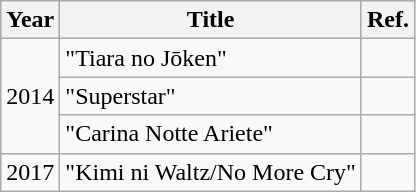<table class="wikitable">
<tr>
<th>Year</th>
<th>Title</th>
<th>Ref.</th>
</tr>
<tr>
<td rowspan="3">2014</td>
<td>"Tiara no Jōken"</td>
<td></td>
</tr>
<tr>
<td>"Superstar"</td>
<td></td>
</tr>
<tr>
<td>"Carina Notte Ariete"</td>
<td></td>
</tr>
<tr>
<td>2017</td>
<td>"Kimi ni Waltz/No More Cry"</td>
<td></td>
</tr>
</table>
